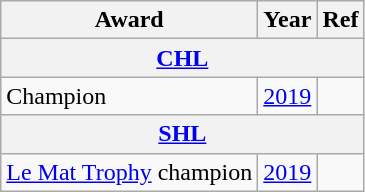<table class="wikitable">
<tr>
<th>Award</th>
<th>Year</th>
<th>Ref</th>
</tr>
<tr>
<th colspan="3"><a href='#'>CHL</a></th>
</tr>
<tr>
<td>Champion</td>
<td><a href='#'>2019</a></td>
<td></td>
</tr>
<tr>
<th colspan="3"><a href='#'>SHL</a></th>
</tr>
<tr>
<td><a href='#'>Le Mat Trophy</a> champion</td>
<td><a href='#'>2019</a></td>
<td></td>
</tr>
</table>
